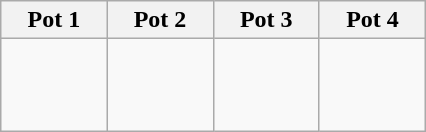<table class="wikitable">
<tr>
<th width=15%>Pot 1</th>
<th width=15%>Pot 2</th>
<th width=15%>Pot 3</th>
<th width=15%>Pot 4</th>
</tr>
<tr>
<td valign="top"><br><br><br></td>
<td valign="top"><br><br><br></td>
<td valign="top"><br><br><br></td>
<td valign="top"><br><br><br></td>
</tr>
</table>
